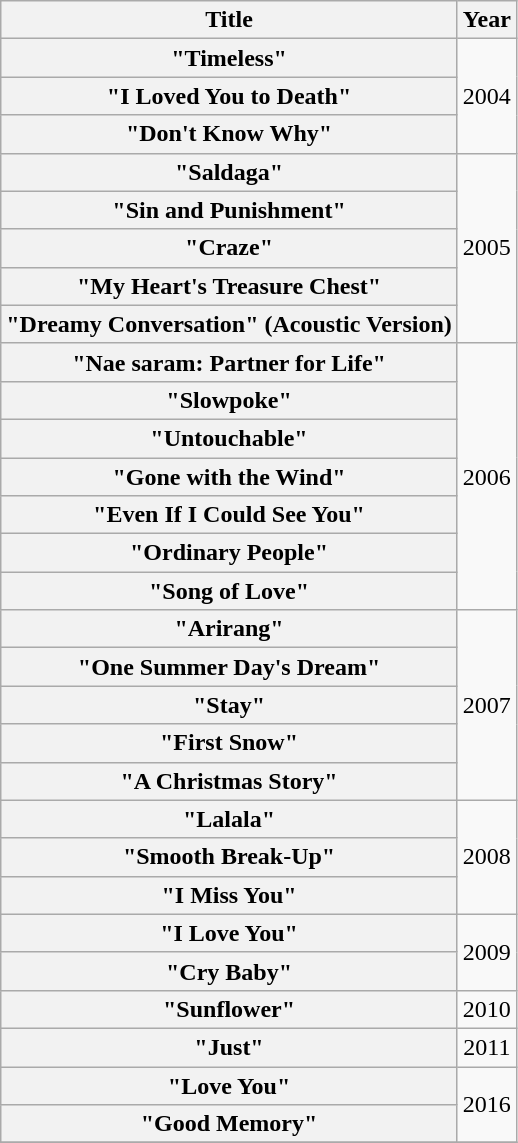<table class="wikitable plainrowheaders" style="text-align:center">
<tr>
<th scope="col">Title</th>
<th scope="col">Year</th>
</tr>
<tr>
<th scope="row">"Timeless"</th>
<td rowspan="3">2004</td>
</tr>
<tr>
<th scope="row">"I Loved You to Death"</th>
</tr>
<tr>
<th scope="row">"Don't Know Why"</th>
</tr>
<tr>
<th scope="row">"Saldaga"</th>
<td rowspan="5">2005</td>
</tr>
<tr>
<th scope="row">"Sin and Punishment"</th>
</tr>
<tr>
<th scope="row">"Craze"</th>
</tr>
<tr>
<th scope="row">"My Heart's Treasure Chest"</th>
</tr>
<tr>
<th scope="row">"Dreamy Conversation" (Acoustic Version)</th>
</tr>
<tr>
<th scope="row">"Nae saram: Partner for Life"</th>
<td rowspan="7">2006</td>
</tr>
<tr>
<th scope="row">"Slowpoke"</th>
</tr>
<tr>
<th scope="row">"Untouchable"</th>
</tr>
<tr>
<th scope="row">"Gone with the Wind"</th>
</tr>
<tr>
<th scope="row">"Even If I Could See You"</th>
</tr>
<tr>
<th scope="row">"Ordinary People"</th>
</tr>
<tr>
<th scope="row">"Song of Love"</th>
</tr>
<tr>
<th scope="row">"Arirang"</th>
<td rowspan="5">2007</td>
</tr>
<tr>
<th scope="row">"One Summer Day's Dream"</th>
</tr>
<tr>
<th scope="row">"Stay"</th>
</tr>
<tr>
<th scope="row">"First Snow"</th>
</tr>
<tr>
<th scope="row">"A Christmas Story"</th>
</tr>
<tr>
<th scope="row">"Lalala"</th>
<td rowspan="3">2008</td>
</tr>
<tr>
<th scope="row">"Smooth Break-Up"</th>
</tr>
<tr>
<th scope="row">"I Miss You"</th>
</tr>
<tr>
<th scope="row">"I Love You"</th>
<td rowspan="2">2009</td>
</tr>
<tr>
<th scope="row">"Cry Baby"</th>
</tr>
<tr>
<th scope="row">"Sunflower"</th>
<td>2010</td>
</tr>
<tr>
<th scope="row">"Just"</th>
<td>2011</td>
</tr>
<tr>
<th scope="row">"Love You"</th>
<td rowspan="2">2016</td>
</tr>
<tr>
<th scope="row">"Good Memory"</th>
</tr>
<tr>
</tr>
</table>
